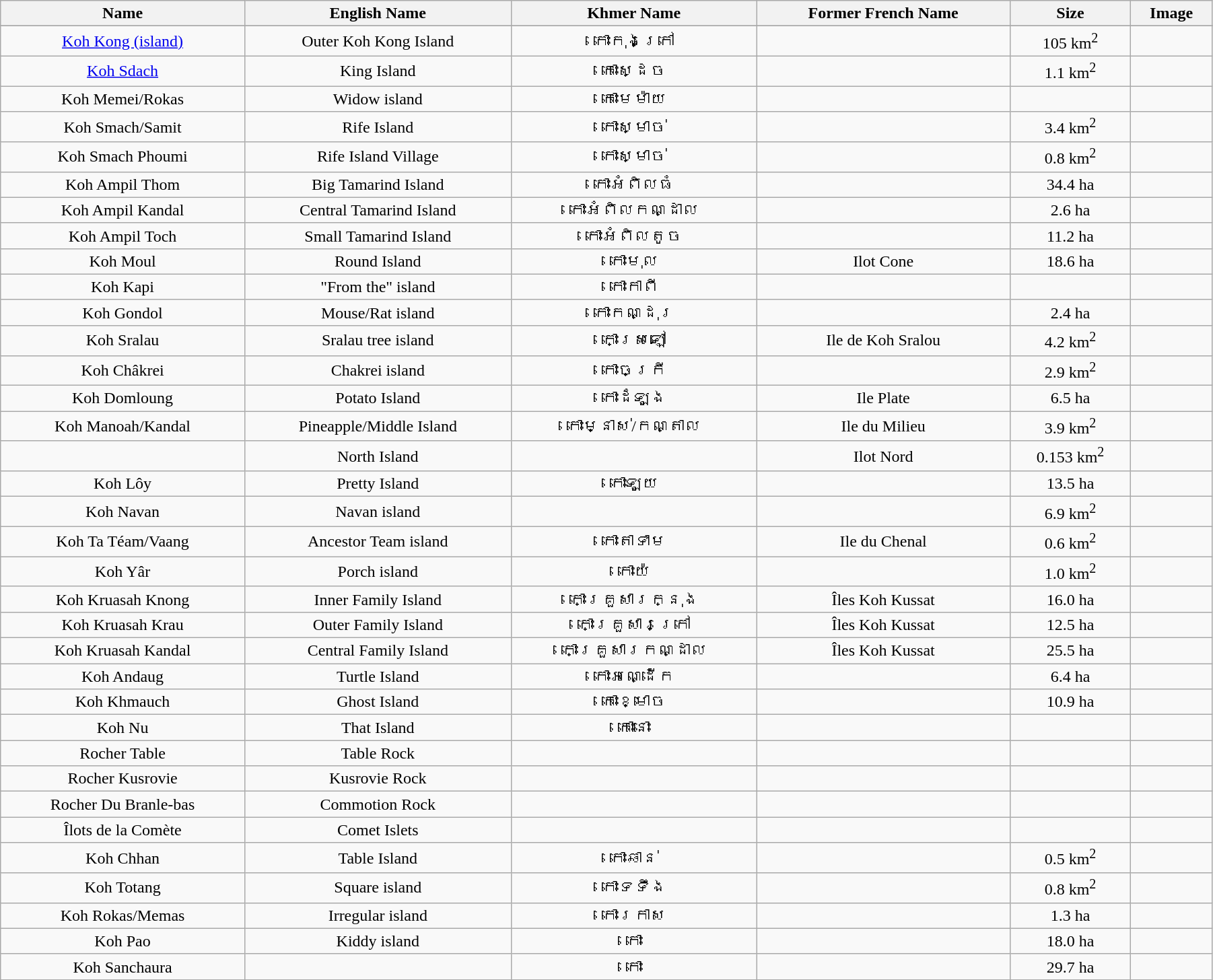<table class="wikitable sortable"  style="text-align:center; width:95%">
<tr>
<th>Name</th>
<th>English Name</th>
<th>Khmer Name</th>
<th>Former French Name</th>
<th>Size</th>
<th>Image</th>
</tr>
<tr>
</tr>
<tr>
<td><a href='#'>Koh Kong (island)</a></td>
<td>Outer Koh Kong Island</td>
<td>កោះកុងក្រៅ</td>
<td></td>
<td>105 km<sup>2</sup></td>
<td></td>
</tr>
<tr>
<td><a href='#'>Koh Sdach</a></td>
<td>King Island</td>
<td>កោះស្ដេច</td>
<td></td>
<td>1.1 km<sup>2</sup></td>
<td></td>
</tr>
<tr>
<td>Koh Memei/Rokas</td>
<td>Widow island</td>
<td>កោះមេម៉ាយ</td>
<td></td>
<td></td>
<td></td>
</tr>
<tr>
<td>Koh Smach/Samit</td>
<td>Rife Island</td>
<td>កោះស្មាច់</td>
<td></td>
<td>3.4 km<sup>2</sup></td>
<td></td>
</tr>
<tr>
<td>Koh Smach Phoumi</td>
<td>Rife Island Village</td>
<td>កោះស្មាច់</td>
<td></td>
<td>0.8 km<sup>2</sup></td>
<td></td>
</tr>
<tr>
<td>Koh Ampil Thom</td>
<td>Big Tamarind Island</td>
<td>កោះអំពិលធំ</td>
<td></td>
<td>34.4 ha</td>
<td></td>
</tr>
<tr>
<td>Koh Ampil Kandal</td>
<td>Central Tamarind Island</td>
<td>កោះអំពិលកណ្ដាល</td>
<td></td>
<td>2.6 ha</td>
<td></td>
</tr>
<tr>
<td>Koh Ampil Toch</td>
<td>Small Tamarind Island</td>
<td>កោះអំពិលតូច</td>
<td></td>
<td>11.2 ha</td>
<td></td>
</tr>
<tr>
<td>Koh Moul</td>
<td>Round Island</td>
<td>កោះមុល</td>
<td>Ilot Cone</td>
<td>18.6 ha</td>
<td></td>
</tr>
<tr>
<td>Koh Kapi</td>
<td>"From the" island</td>
<td>កោះកាពី</td>
<td></td>
<td></td>
<td></td>
</tr>
<tr>
<td>Koh Gondol</td>
<td>Mouse/Rat island</td>
<td>កោះកណ្ដុរ</td>
<td></td>
<td>2.4 ha</td>
<td></td>
</tr>
<tr>
<td>Koh Sralau</td>
<td>Sralau tree island</td>
<td>កោះស្រឡៅ</td>
<td>Ile de Koh Sralou</td>
<td>4.2 km<sup>2</sup></td>
<td></td>
</tr>
<tr>
<td>Koh Châkrei</td>
<td>Chakrei island</td>
<td>កោះចក្រី</td>
<td></td>
<td>2.9 km<sup>2</sup></td>
<td></td>
</tr>
<tr>
<td>Koh Domloung</td>
<td>Potato Island</td>
<td>កោះដំឡូង</td>
<td>Ile Plate</td>
<td>6.5 ha</td>
<td></td>
</tr>
<tr>
<td>Koh Manoah/Kandal</td>
<td>Pineapple/Middle Island</td>
<td>កោះម្នាស់/កណ្តាល</td>
<td>Ile du Milieu</td>
<td>3.9 km<sup>2</sup></td>
<td></td>
</tr>
<tr>
<td></td>
<td>North Island</td>
<td></td>
<td>Ilot Nord</td>
<td>0.153 km<sup>2</sup></td>
<td></td>
</tr>
<tr>
<td>Koh Lôy</td>
<td>Pretty Island</td>
<td>កោះឡូយ</td>
<td></td>
<td>13.5 ha</td>
<td></td>
</tr>
<tr>
<td>Koh Navan</td>
<td>Navan island</td>
<td></td>
<td></td>
<td>6.9 km<sup>2</sup></td>
<td></td>
</tr>
<tr>
<td>Koh Ta Téam/Vaang</td>
<td>Ancestor Team island</td>
<td>កោះតាទាម</td>
<td>Ile du Chenal</td>
<td>0.6 km<sup>2</sup></td>
<td></td>
</tr>
<tr>
<td>Koh Yâr</td>
<td>Porch island</td>
<td>កោះយ៉</td>
<td></td>
<td>1.0 km<sup>2</sup></td>
<td></td>
</tr>
<tr>
<td>Koh Kruasah Knong</td>
<td>Inner Family Island</td>
<td>កោះគ្រួសារក្នុង</td>
<td>Îles Koh Kussat</td>
<td>16.0 ha</td>
<td></td>
</tr>
<tr>
<td>Koh Kruasah Krau</td>
<td>Outer Family Island</td>
<td>កោះគ្រួសារក្រៅ</td>
<td>Îles Koh Kussat</td>
<td>12.5 ha</td>
<td></td>
</tr>
<tr>
<td>Koh Kruasah Kandal</td>
<td>Central Family Island</td>
<td>កោះគ្រួសារកណ្ដាល</td>
<td>Îles Koh Kussat</td>
<td>25.5 ha</td>
<td></td>
</tr>
<tr>
<td>Koh Andaug</td>
<td>Turtle Island</td>
<td>កោះអណ្ដើក</td>
<td></td>
<td>6.4 ha</td>
<td></td>
</tr>
<tr>
<td>Koh Khmauch</td>
<td>Ghost Island</td>
<td>កោះខ្មោច</td>
<td></td>
<td>10.9 ha</td>
<td></td>
</tr>
<tr>
<td>Koh Nu</td>
<td>That Island</td>
<td>កោះនោះ</td>
<td></td>
<td></td>
<td></td>
</tr>
<tr>
<td>Rocher Table</td>
<td>Table Rock</td>
<td></td>
<td></td>
<td></td>
<td></td>
</tr>
<tr>
<td>Rocher Kusrovie</td>
<td>Kusrovie Rock</td>
<td></td>
<td></td>
<td></td>
<td></td>
</tr>
<tr>
<td>Rocher Du Branle-bas</td>
<td>Commotion Rock</td>
<td></td>
<td></td>
<td></td>
<td></td>
</tr>
<tr>
<td>Îlots de la Comète</td>
<td>Comet Islets</td>
<td></td>
<td></td>
<td></td>
<td></td>
</tr>
<tr>
<td>Koh Chhan</td>
<td>Table Island</td>
<td>កោះឆាន់</td>
<td></td>
<td>0.5 km<sup>2</sup></td>
<td></td>
</tr>
<tr>
<td>Koh Totang</td>
<td>Square island</td>
<td>កោះទទឹង</td>
<td></td>
<td>0.8 km<sup>2</sup></td>
<td></td>
</tr>
<tr>
<td>Koh Rokas/Memas</td>
<td>Irregular island</td>
<td>កោះរកាស</td>
<td></td>
<td>1.3 ha</td>
<td></td>
</tr>
<tr>
<td>Koh Pao</td>
<td>Kiddy island</td>
<td>កោះ</td>
<td></td>
<td>18.0 ha</td>
<td></td>
</tr>
<tr>
<td>Koh Sanchaura</td>
<td></td>
<td>កោះ</td>
<td></td>
<td>29.7 ha</td>
<td></td>
</tr>
<tr>
</tr>
</table>
